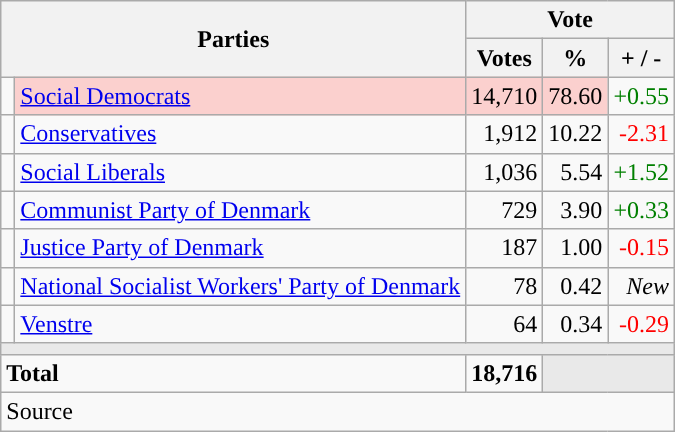<table class="wikitable" style="text-align:right;">
<tr>
<th style="text-align:centre;" rowspan="2" colspan="2" width="225">Parties</th>
<th colspan="3">Vote</th>
</tr>
<tr>
<th width="15">Votes</th>
<th width="15">%</th>
<th width="15">+ / -</th>
</tr>
<tr>
<td width="2" style="color:inherit;background:"></td>
<td bgcolor=#fbd0ce  align="left"><a href='#'>Social Democrats</a></td>
<td bgcolor=#fbd0ce>14,710</td>
<td bgcolor=#fbd0ce>78.60</td>
<td style=color:green;>+0.55</td>
</tr>
<tr>
<td width="2" style="color:inherit;background:"></td>
<td align="left"><a href='#'>Conservatives</a></td>
<td>1,912</td>
<td>10.22</td>
<td style=color:red;>-2.31</td>
</tr>
<tr>
<td width="2" style="color:inherit;background:"></td>
<td align="left"><a href='#'>Social Liberals</a></td>
<td>1,036</td>
<td>5.54</td>
<td style=color:green;>+1.52</td>
</tr>
<tr>
<td width="2" style="color:inherit;background:"></td>
<td align="left"><a href='#'>Communist Party of Denmark</a></td>
<td>729</td>
<td>3.90</td>
<td style=color:green;>+0.33</td>
</tr>
<tr>
<td width="2" style="color:inherit;background:"></td>
<td align="left"><a href='#'>Justice Party of Denmark</a></td>
<td>187</td>
<td>1.00</td>
<td style=color:red;>-0.15</td>
</tr>
<tr>
<td width="2" style="color:inherit;background:"></td>
<td align="left"><a href='#'>National Socialist Workers' Party of Denmark</a></td>
<td>78</td>
<td>0.42</td>
<td><em>New</em></td>
</tr>
<tr>
<td width="2" style="color:inherit;background:"></td>
<td align="left"><a href='#'>Venstre</a></td>
<td>64</td>
<td>0.34</td>
<td style=color:red;>-0.29</td>
</tr>
<tr>
<td colspan="7" bgcolor="#E9E9E9"></td>
</tr>
<tr>
<td align="left" colspan="2"><strong>Total</strong></td>
<td><strong>18,716</strong></td>
<td bgcolor="#E9E9E9" colspan="2"></td>
</tr>
<tr>
<td align="left" colspan="6">Source</td>
</tr>
</table>
